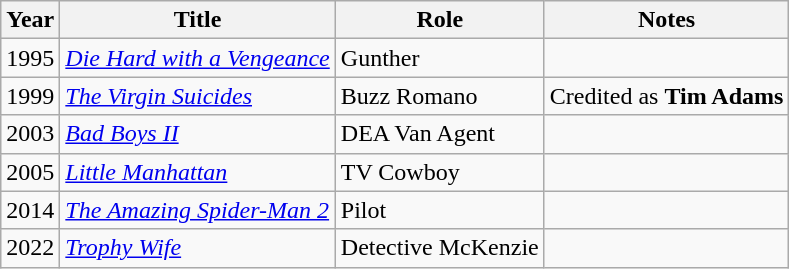<table class="wikitable sortable">
<tr>
<th>Year</th>
<th>Title</th>
<th>Role</th>
<th class="unsortable">Notes</th>
</tr>
<tr>
<td rowspan=1>1995</td>
<td><em><a href='#'>Die Hard with a Vengeance</a></em></td>
<td>Gunther</td>
<td></td>
</tr>
<tr>
<td>1999</td>
<td><em><a href='#'>The Virgin Suicides</a></em></td>
<td>Buzz Romano</td>
<td>Credited as <strong>Tim Adams</strong></td>
</tr>
<tr>
<td>2003</td>
<td><em><a href='#'>Bad Boys II</a></em></td>
<td>DEA Van Agent</td>
<td></td>
</tr>
<tr>
<td>2005</td>
<td><em><a href='#'>Little Manhattan</a></em></td>
<td>TV Cowboy</td>
<td></td>
</tr>
<tr>
<td>2014</td>
<td><em><a href='#'>The Amazing Spider-Man 2</a></em></td>
<td>Pilot</td>
<td></td>
</tr>
<tr>
<td>2022</td>
<td><em><a href='#'>Trophy Wife</a></em></td>
<td>Detective McKenzie</td>
<td></td>
</tr>
</table>
